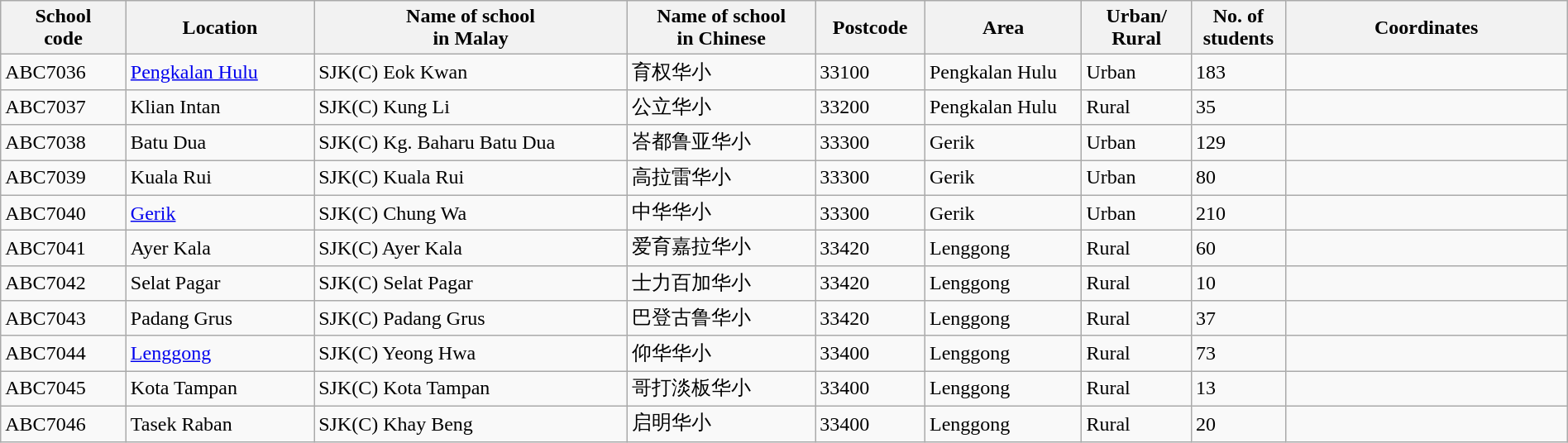<table class="wikitable sortable" style="width:100%">
<tr>
<th style="width:8%">School<br>code</th>
<th style="width:12%">Location</th>
<th style="width:20%">Name of school<br>in Malay</th>
<th style="width:12%">Name of school<br>in Chinese</th>
<th style="width:7%">Postcode</th>
<th style="width:10%">Area</th>
<th style="width:7%">Urban/<br>Rural</th>
<th style="width:6%">No. of<br>students</th>
<th style="width:18% white-space: nowrap;">Coordinates</th>
</tr>
<tr>
<td>ABC7036</td>
<td><a href='#'>Pengkalan Hulu</a></td>
<td>SJK(C) Eok Kwan</td>
<td>育权华小</td>
<td>33100</td>
<td>Pengkalan Hulu</td>
<td>Urban</td>
<td>183</td>
<td></td>
</tr>
<tr>
<td>ABC7037</td>
<td>Klian Intan</td>
<td>SJK(C) Kung Li</td>
<td>公立华小</td>
<td>33200</td>
<td>Pengkalan Hulu</td>
<td>Rural</td>
<td>35</td>
<td></td>
</tr>
<tr>
<td>ABC7038</td>
<td>Batu Dua</td>
<td>SJK(C) Kg. Baharu Batu Dua</td>
<td>峇都鲁亚华小</td>
<td>33300</td>
<td>Gerik</td>
<td>Urban</td>
<td>129</td>
<td></td>
</tr>
<tr>
<td>ABC7039</td>
<td>Kuala Rui</td>
<td>SJK(C) Kuala Rui</td>
<td>高拉雷华小</td>
<td>33300</td>
<td>Gerik</td>
<td>Urban</td>
<td>80</td>
<td></td>
</tr>
<tr>
<td>ABC7040</td>
<td><a href='#'>Gerik</a></td>
<td>SJK(C) Chung Wa</td>
<td>中华华小</td>
<td>33300</td>
<td>Gerik</td>
<td>Urban</td>
<td>210</td>
<td></td>
</tr>
<tr>
<td>ABC7041</td>
<td>Ayer Kala</td>
<td>SJK(C) Ayer Kala</td>
<td>爱育嘉拉华小</td>
<td>33420</td>
<td>Lenggong</td>
<td>Rural</td>
<td>60</td>
<td></td>
</tr>
<tr>
<td>ABC7042</td>
<td>Selat Pagar</td>
<td>SJK(C) Selat Pagar</td>
<td>士力百加华小</td>
<td>33420</td>
<td>Lenggong</td>
<td>Rural</td>
<td>10</td>
<td></td>
</tr>
<tr>
<td>ABC7043</td>
<td>Padang Grus</td>
<td>SJK(C) Padang Grus</td>
<td>巴登古鲁华小</td>
<td>33420</td>
<td>Lenggong</td>
<td>Rural</td>
<td>37</td>
<td></td>
</tr>
<tr>
<td>ABC7044</td>
<td><a href='#'>Lenggong</a></td>
<td>SJK(C) Yeong Hwa</td>
<td>仰华华小</td>
<td>33400</td>
<td>Lenggong</td>
<td>Rural</td>
<td>73</td>
<td></td>
</tr>
<tr>
<td>ABC7045</td>
<td>Kota Tampan</td>
<td>SJK(C) Kota Tampan</td>
<td>哥打淡板华小</td>
<td>33400</td>
<td>Lenggong</td>
<td>Rural</td>
<td>13</td>
<td></td>
</tr>
<tr>
<td>ABC7046</td>
<td>Tasek Raban</td>
<td>SJK(C) Khay Beng</td>
<td>启明华小</td>
<td>33400</td>
<td>Lenggong</td>
<td>Rural</td>
<td>20</td>
<td></td>
</tr>
</table>
